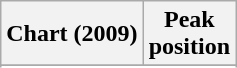<table class="wikitable sortable plainrowheaders" style="text-align:center">
<tr>
<th scope="col">Chart (2009)</th>
<th scope="col">Peak<br>position</th>
</tr>
<tr>
</tr>
<tr>
</tr>
<tr>
</tr>
<tr>
</tr>
</table>
